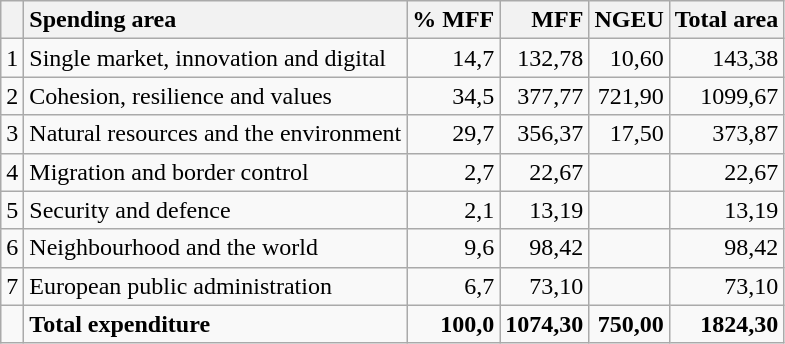<table class="wikitable" style="text-align: right">
<tr>
<th style="text-align:left"></th>
<th style="text-align:left">Spending area</th>
<th style=";text-align:left">% MFF</th>
<th style=";text-align:right">MFF</th>
<th style=";text-align:right">NGEU</th>
<th style=";text-align:right">Total area</th>
</tr>
<tr>
<td>1</td>
<td ! style="text-align:left">Single market, innovation and digital</td>
<td>14,7</td>
<td>132,78</td>
<td>10,60</td>
<td>143,38</td>
</tr>
<tr>
<td>2</td>
<td ! style="text-align:left">Cohesion, resilience and values</td>
<td>34,5</td>
<td>377,77</td>
<td>721,90</td>
<td>1099,67</td>
</tr>
<tr>
<td>3</td>
<td ! style="text-align:left">Natural resources and the environment</td>
<td>29,7</td>
<td>356,37</td>
<td>17,50</td>
<td>373,87</td>
</tr>
<tr>
<td>4</td>
<td ! style="text-align:left">Migration and border control</td>
<td>2,7</td>
<td>22,67</td>
<td></td>
<td>22,67</td>
</tr>
<tr>
<td>5</td>
<td ! style="text-align:left">Security and defence</td>
<td>2,1</td>
<td>13,19</td>
<td></td>
<td>13,19</td>
</tr>
<tr>
<td>6</td>
<td ! style="text-align:left">Neighbourhood and the world</td>
<td>9,6</td>
<td>98,42</td>
<td></td>
<td>98,42</td>
</tr>
<tr>
<td>7</td>
<td ! style="text-align:left">European public administration</td>
<td>6,7</td>
<td>73,10</td>
<td></td>
<td>73,10</td>
</tr>
<tr>
<td></td>
<td ! style="text-align:left"><strong>Total expenditure</strong></td>
<td><strong>100,0</strong></td>
<td><strong>1074,30</strong></td>
<td><strong>750,00</strong></td>
<td><strong>1824,30</strong></td>
</tr>
</table>
